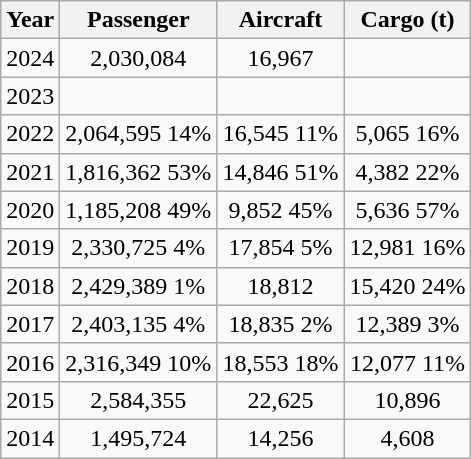<table class="wikitable">
<tr>
<th>Year</th>
<th style="text-align:center;">Passenger</th>
<th>Aircraft</th>
<th>Cargo (t)</th>
</tr>
<tr style="text-align:center;">
<td>2024</td>
<td style="text-align:center;">2,030,084</td>
<td>16,967</td>
<td></td>
</tr>
<tr style="text-align:center;">
<td>2023</td>
<td style="text-align:center;"></td>
<td></td>
<td></td>
</tr>
<tr style="text-align:center;">
<td>2022</td>
<td style="text-align:center;">2,064,595  14%</td>
<td>16,545  11%</td>
<td>5,065  16%</td>
</tr>
<tr style="text-align:center;">
<td>2021</td>
<td style="text-align:center;">1,816,362  53%</td>
<td>14,846  51%</td>
<td>4,382  22%</td>
</tr>
<tr style="text-align:center;">
<td>2020</td>
<td style="text-align:center;">1,185,208  49%</td>
<td>9,852  45%</td>
<td>5,636  57%</td>
</tr>
<tr style="text-align:center;">
<td>2019</td>
<td style="text-align:center;">2,330,725  4%</td>
<td>17,854  5%</td>
<td>12,981  16%</td>
</tr>
<tr style="text-align:center;">
<td>2018</td>
<td style="text-align:center;">2,429,389  1%</td>
<td>18,812 </td>
<td>15,420  24%</td>
</tr>
<tr style="text-align:center;">
<td>2017</td>
<td style="text-align:center;">2,403,135  4%</td>
<td>18,835  2%</td>
<td>12,389  3%</td>
</tr>
<tr style="text-align:center;">
<td>2016</td>
<td style="text-align:center;">2,316,349  10%</td>
<td>18,553  18%</td>
<td>12,077  11%</td>
</tr>
<tr style="text-align:center;">
<td>2015</td>
<td style="text-align:center;">2,584,355</td>
<td>22,625</td>
<td>10,896</td>
</tr>
<tr style="text-align:center;">
<td>2014</td>
<td style="text-align:center;">1,495,724</td>
<td>14,256</td>
<td>4,608</td>
</tr>
</table>
